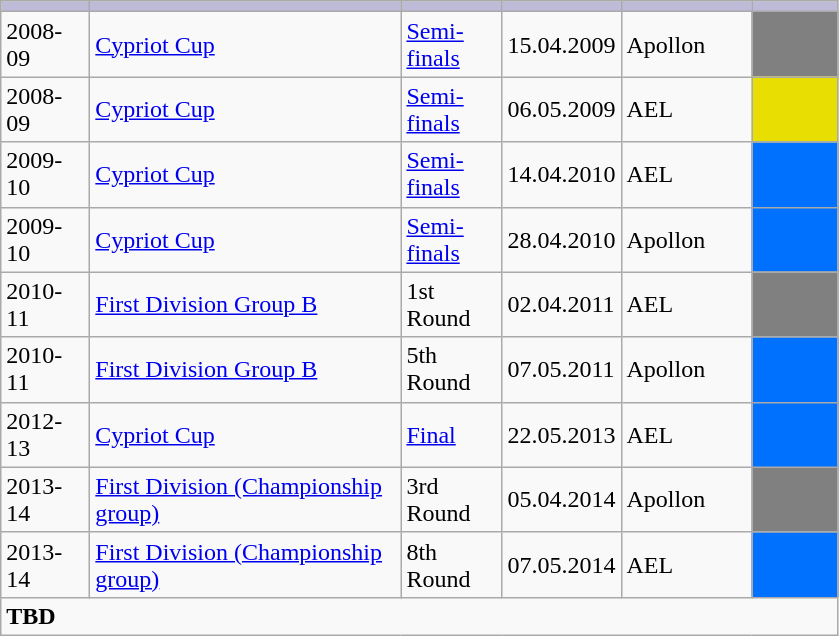<table class="wikitable sortable style="text-align: center; font-size: 11px">
<tr style="background:#bdbbd7;">
<td width="52"></td>
<td width="200"></td>
<td width="60"></td>
<td width="70"></td>
<td width="80"></td>
<td width="50"></td>
</tr>
<tr>
<td rowspan="1">2008-09</td>
<td rowspan="1"><a href='#'>Cypriot Cup</a></td>
<td><a href='#'>Semi-finals</a></td>
<td>15.04.2009</td>
<td>Apollon</td>
<td bgcolor=808080></td>
</tr>
<tr>
<td rowspan="1">2008-09</td>
<td rowspan="1"><a href='#'>Cypriot Cup</a></td>
<td><a href='#'>Semi-finals</a></td>
<td>06.05.2009</td>
<td>AEL</td>
<td bgcolor=E9DE01></td>
</tr>
<tr>
<td rowspan="1">2009-10</td>
<td rowspan="1"><a href='#'>Cypriot Cup</a></td>
<td><a href='#'>Semi-finals</a></td>
<td>14.04.2010</td>
<td>AEL</td>
<td bgcolor=0070FF></td>
</tr>
<tr>
<td rowspan="1">2009-10</td>
<td rowspan="1"><a href='#'>Cypriot Cup</a></td>
<td><a href='#'>Semi-finals</a></td>
<td>28.04.2010</td>
<td>Apollon</td>
<td bgcolor=0070FF></td>
</tr>
<tr>
<td rowspan="1">2010-11</td>
<td rowspan="1"><a href='#'>First Division Group B</a></td>
<td>1st Round</td>
<td>02.04.2011</td>
<td>AEL</td>
<td bgcolor=808080></td>
</tr>
<tr>
<td rowspan="1">2010-11</td>
<td rowspan="1"><a href='#'>First Division Group B</a></td>
<td>5th Round</td>
<td>07.05.2011</td>
<td>Apollon</td>
<td bgcolor=0070FF></td>
</tr>
<tr>
<td rowspan="1">2012-13</td>
<td rowspan="1"><a href='#'>Cypriot Cup</a></td>
<td><a href='#'>Final</a></td>
<td>22.05.2013</td>
<td>AEL</td>
<td bgcolor=0070FF></td>
</tr>
<tr>
<td rowspan="1">2013-14</td>
<td rowspan="1"><a href='#'>First Division (Championship group)</a></td>
<td>3rd Round</td>
<td>05.04.2014</td>
<td>Apollon</td>
<td bgcolor=808080></td>
</tr>
<tr>
<td rowspan="1">2013-14</td>
<td rowspan="1"><a href='#'>First Division (Championship group)</a></td>
<td>8th Round</td>
<td>07.05.2014</td>
<td>AEL</td>
<td bgcolor=0070FF></td>
</tr>
<tr>
<td colspan=6><strong>TBD</strong></td>
</tr>
</table>
